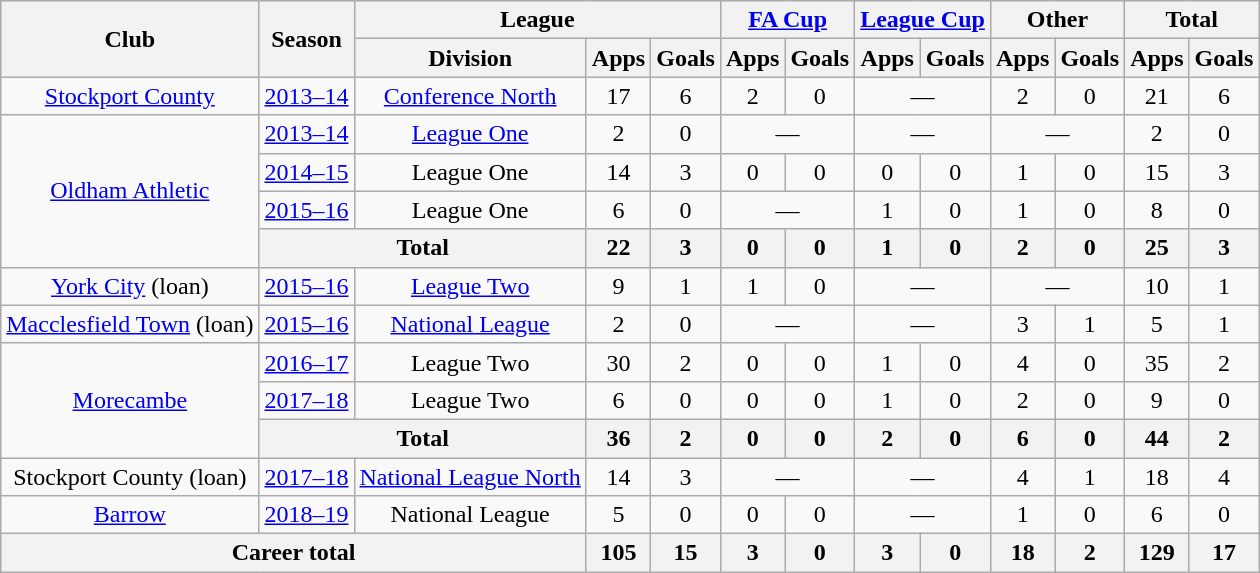<table class=wikitable style=text-align:center>
<tr>
<th rowspan=2>Club</th>
<th rowspan=2>Season</th>
<th colspan=3>League</th>
<th colspan=2><a href='#'>FA Cup</a></th>
<th colspan=2><a href='#'>League Cup</a></th>
<th colspan=2>Other</th>
<th colspan=2>Total</th>
</tr>
<tr>
<th>Division</th>
<th>Apps</th>
<th>Goals</th>
<th>Apps</th>
<th>Goals</th>
<th>Apps</th>
<th>Goals</th>
<th>Apps</th>
<th>Goals</th>
<th>Apps</th>
<th>Goals</th>
</tr>
<tr>
<td><a href='#'>Stockport County</a></td>
<td><a href='#'>2013–14</a></td>
<td><a href='#'>Conference North</a></td>
<td>17</td>
<td>6</td>
<td>2</td>
<td>0</td>
<td colspan=2>—</td>
<td>2</td>
<td>0</td>
<td>21</td>
<td>6</td>
</tr>
<tr>
<td rowspan=4><a href='#'>Oldham Athletic</a></td>
<td><a href='#'>2013–14</a></td>
<td><a href='#'>League One</a></td>
<td>2</td>
<td>0</td>
<td colspan=2>—</td>
<td colspan=2>—</td>
<td colspan=2>—</td>
<td>2</td>
<td>0</td>
</tr>
<tr>
<td><a href='#'>2014–15</a></td>
<td>League One</td>
<td>14</td>
<td>3</td>
<td>0</td>
<td>0</td>
<td>0</td>
<td>0</td>
<td>1</td>
<td>0</td>
<td>15</td>
<td>3</td>
</tr>
<tr>
<td><a href='#'>2015–16</a></td>
<td>League One</td>
<td>6</td>
<td>0</td>
<td colspan=2>—</td>
<td>1</td>
<td>0</td>
<td>1</td>
<td>0</td>
<td>8</td>
<td>0</td>
</tr>
<tr>
<th colspan=2>Total</th>
<th>22</th>
<th>3</th>
<th>0</th>
<th>0</th>
<th>1</th>
<th>0</th>
<th>2</th>
<th>0</th>
<th>25</th>
<th>3</th>
</tr>
<tr>
<td><a href='#'>York City</a> (loan)</td>
<td><a href='#'>2015–16</a></td>
<td><a href='#'>League Two</a></td>
<td>9</td>
<td>1</td>
<td>1</td>
<td>0</td>
<td colspan=2>—</td>
<td colspan=2>—</td>
<td>10</td>
<td>1</td>
</tr>
<tr>
<td><a href='#'>Macclesfield Town</a> (loan)</td>
<td><a href='#'>2015–16</a></td>
<td><a href='#'>National League</a></td>
<td>2</td>
<td>0</td>
<td colspan=2>—</td>
<td colspan=2>—</td>
<td>3</td>
<td>1</td>
<td>5</td>
<td>1</td>
</tr>
<tr>
<td rowspan=3><a href='#'>Morecambe</a></td>
<td><a href='#'>2016–17</a></td>
<td>League Two</td>
<td>30</td>
<td>2</td>
<td>0</td>
<td>0</td>
<td>1</td>
<td>0</td>
<td>4</td>
<td>0</td>
<td>35</td>
<td>2</td>
</tr>
<tr>
<td><a href='#'>2017–18</a></td>
<td>League Two</td>
<td>6</td>
<td>0</td>
<td>0</td>
<td>0</td>
<td>1</td>
<td>0</td>
<td>2</td>
<td>0</td>
<td>9</td>
<td>0</td>
</tr>
<tr>
<th colspan=2>Total</th>
<th>36</th>
<th>2</th>
<th>0</th>
<th>0</th>
<th>2</th>
<th>0</th>
<th>6</th>
<th>0</th>
<th>44</th>
<th>2</th>
</tr>
<tr>
<td>Stockport County (loan)</td>
<td><a href='#'>2017–18</a></td>
<td><a href='#'>National League North</a></td>
<td>14</td>
<td>3</td>
<td colspan=2>—</td>
<td colspan=2>—</td>
<td>4</td>
<td>1</td>
<td>18</td>
<td>4</td>
</tr>
<tr>
<td><a href='#'>Barrow</a></td>
<td><a href='#'>2018–19</a></td>
<td>National League</td>
<td>5</td>
<td>0</td>
<td>0</td>
<td>0</td>
<td colspan=2>—</td>
<td>1</td>
<td>0</td>
<td>6</td>
<td>0</td>
</tr>
<tr>
<th colspan=3>Career total</th>
<th>105</th>
<th>15</th>
<th>3</th>
<th>0</th>
<th>3</th>
<th>0</th>
<th>18</th>
<th>2</th>
<th>129</th>
<th>17</th>
</tr>
</table>
